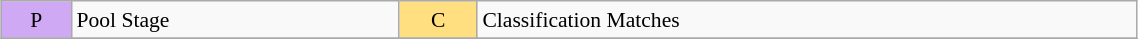<table class="wikitable" style="margin:0.5em auto; font-size:90%; line-height:1.25em;" width=60%;>
<tr>
<td style="background-color:#D0A9F5;text-align:center;">P</td>
<td>Pool Stage</td>
<td style="background-color:#FFDF80;text-align:center;">C</td>
<td>Classification Matches</td>
</tr>
<tr>
</tr>
</table>
